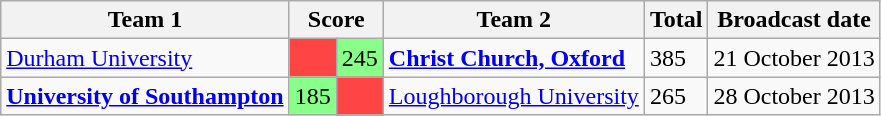<table class="wikitable" border="1">
<tr>
<th>Team 1</th>
<th colspan=2>Score</th>
<th>Team 2</th>
<th>Total</th>
<th>Broadcast date</th>
</tr>
<tr>
<td><a href='#'>Durham University</a></td>
<td style="background:#ff4444"></td>
<td style="background:#88ff88">245</td>
<td><strong><a href='#'>Christ Church, Oxford</a></strong></td>
<td>385</td>
<td>21 October 2013</td>
</tr>
<tr>
<td><strong><a href='#'>University of Southampton</a></strong></td>
<td style="background:#88ff88">185</td>
<td style="background:#ff4444"></td>
<td><a href='#'>Loughborough University</a></td>
<td>265</td>
<td>28 October 2013</td>
</tr>
</table>
